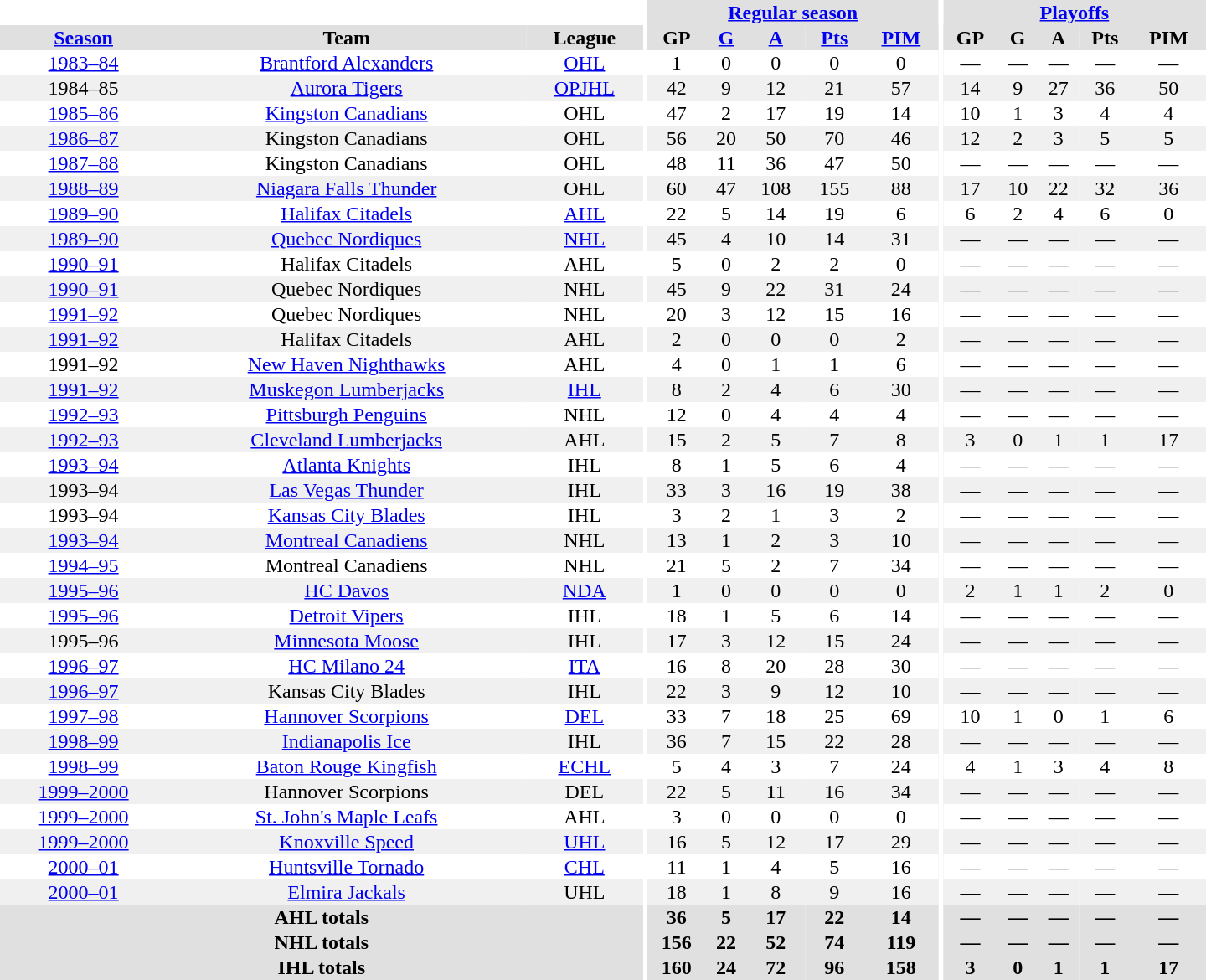<table border="0" cellpadding="1" cellspacing="0" style="text-align:center; width:60em">
<tr bgcolor="#e0e0e0">
<th colspan="3" bgcolor="#ffffff"></th>
<th rowspan="99" bgcolor="#ffffff"></th>
<th colspan="5"><a href='#'>Regular season</a></th>
<th rowspan="99" bgcolor="#ffffff"></th>
<th colspan="5"><a href='#'>Playoffs</a></th>
</tr>
<tr bgcolor="#e0e0e0">
<th><a href='#'>Season</a></th>
<th>Team</th>
<th>League</th>
<th>GP</th>
<th><a href='#'>G</a></th>
<th><a href='#'>A</a></th>
<th><a href='#'>Pts</a></th>
<th><a href='#'>PIM</a></th>
<th>GP</th>
<th>G</th>
<th>A</th>
<th>Pts</th>
<th>PIM</th>
</tr>
<tr>
<td><a href='#'>1983–84</a></td>
<td><a href='#'>Brantford Alexanders</a></td>
<td><a href='#'>OHL</a></td>
<td>1</td>
<td>0</td>
<td>0</td>
<td>0</td>
<td>0</td>
<td>—</td>
<td>—</td>
<td>—</td>
<td>—</td>
<td>—</td>
</tr>
<tr style="background:#f0f0f0;">
<td>1984–85</td>
<td><a href='#'>Aurora Tigers</a></td>
<td><a href='#'>OPJHL</a></td>
<td>42</td>
<td>9</td>
<td>12</td>
<td>21</td>
<td>57</td>
<td>14</td>
<td>9</td>
<td>27</td>
<td>36</td>
<td>50</td>
</tr>
<tr>
<td><a href='#'>1985–86</a></td>
<td><a href='#'>Kingston Canadians</a></td>
<td>OHL</td>
<td>47</td>
<td>2</td>
<td>17</td>
<td>19</td>
<td>14</td>
<td>10</td>
<td>1</td>
<td>3</td>
<td>4</td>
<td>4</td>
</tr>
<tr style="background:#f0f0f0;">
<td><a href='#'>1986–87</a></td>
<td>Kingston Canadians</td>
<td>OHL</td>
<td>56</td>
<td>20</td>
<td>50</td>
<td>70</td>
<td>46</td>
<td>12</td>
<td>2</td>
<td>3</td>
<td>5</td>
<td>5</td>
</tr>
<tr>
<td><a href='#'>1987–88</a></td>
<td>Kingston Canadians</td>
<td>OHL</td>
<td>48</td>
<td>11</td>
<td>36</td>
<td>47</td>
<td>50</td>
<td>—</td>
<td>—</td>
<td>—</td>
<td>—</td>
<td>—</td>
</tr>
<tr style="background:#f0f0f0;">
<td><a href='#'>1988–89</a></td>
<td><a href='#'>Niagara Falls Thunder</a></td>
<td>OHL</td>
<td>60</td>
<td>47</td>
<td>108</td>
<td>155</td>
<td>88</td>
<td>17</td>
<td>10</td>
<td>22</td>
<td>32</td>
<td>36</td>
</tr>
<tr>
<td><a href='#'>1989–90</a></td>
<td><a href='#'>Halifax Citadels</a></td>
<td><a href='#'>AHL</a></td>
<td>22</td>
<td>5</td>
<td>14</td>
<td>19</td>
<td>6</td>
<td>6</td>
<td>2</td>
<td>4</td>
<td>6</td>
<td>0</td>
</tr>
<tr style="background:#f0f0f0;">
<td><a href='#'>1989–90</a></td>
<td><a href='#'>Quebec Nordiques</a></td>
<td><a href='#'>NHL</a></td>
<td>45</td>
<td>4</td>
<td>10</td>
<td>14</td>
<td>31</td>
<td>—</td>
<td>—</td>
<td>—</td>
<td>—</td>
<td>—</td>
</tr>
<tr>
<td><a href='#'>1990–91</a></td>
<td>Halifax Citadels</td>
<td>AHL</td>
<td>5</td>
<td>0</td>
<td>2</td>
<td>2</td>
<td>0</td>
<td>—</td>
<td>—</td>
<td>—</td>
<td>—</td>
<td>—</td>
</tr>
<tr style="background:#f0f0f0;">
<td><a href='#'>1990–91</a></td>
<td>Quebec Nordiques</td>
<td>NHL</td>
<td>45</td>
<td>9</td>
<td>22</td>
<td>31</td>
<td>24</td>
<td>—</td>
<td>—</td>
<td>—</td>
<td>—</td>
<td>—</td>
</tr>
<tr>
<td><a href='#'>1991–92</a></td>
<td>Quebec Nordiques</td>
<td>NHL</td>
<td>20</td>
<td>3</td>
<td>12</td>
<td>15</td>
<td>16</td>
<td>—</td>
<td>—</td>
<td>—</td>
<td>—</td>
<td>—</td>
</tr>
<tr style="background:#f0f0f0;">
<td><a href='#'>1991–92</a></td>
<td>Halifax Citadels</td>
<td>AHL</td>
<td>2</td>
<td>0</td>
<td>0</td>
<td>0</td>
<td>2</td>
<td>—</td>
<td>—</td>
<td>—</td>
<td>—</td>
<td>—</td>
</tr>
<tr>
<td>1991–92</td>
<td><a href='#'>New Haven Nighthawks</a></td>
<td>AHL</td>
<td>4</td>
<td>0</td>
<td>1</td>
<td>1</td>
<td>6</td>
<td>—</td>
<td>—</td>
<td>—</td>
<td>—</td>
<td>—</td>
</tr>
<tr style="background:#f0f0f0;">
<td><a href='#'>1991–92</a></td>
<td><a href='#'>Muskegon Lumberjacks</a></td>
<td><a href='#'>IHL</a></td>
<td>8</td>
<td>2</td>
<td>4</td>
<td>6</td>
<td>30</td>
<td>—</td>
<td>—</td>
<td>—</td>
<td>—</td>
<td>—</td>
</tr>
<tr>
<td><a href='#'>1992–93</a></td>
<td><a href='#'>Pittsburgh Penguins</a></td>
<td>NHL</td>
<td>12</td>
<td>0</td>
<td>4</td>
<td>4</td>
<td>4</td>
<td>—</td>
<td>—</td>
<td>—</td>
<td>—</td>
<td>—</td>
</tr>
<tr style="background:#f0f0f0;">
<td><a href='#'>1992–93</a></td>
<td><a href='#'>Cleveland Lumberjacks</a></td>
<td>AHL</td>
<td>15</td>
<td>2</td>
<td>5</td>
<td>7</td>
<td>8</td>
<td>3</td>
<td>0</td>
<td>1</td>
<td>1</td>
<td>17</td>
</tr>
<tr>
<td><a href='#'>1993–94</a></td>
<td><a href='#'>Atlanta Knights</a></td>
<td>IHL</td>
<td>8</td>
<td>1</td>
<td>5</td>
<td>6</td>
<td>4</td>
<td>—</td>
<td>—</td>
<td>—</td>
<td>—</td>
<td>—</td>
</tr>
<tr style="background:#f0f0f0;">
<td>1993–94</td>
<td><a href='#'>Las Vegas Thunder</a></td>
<td>IHL</td>
<td>33</td>
<td>3</td>
<td>16</td>
<td>19</td>
<td>38</td>
<td>—</td>
<td>—</td>
<td>—</td>
<td>—</td>
<td>—</td>
</tr>
<tr>
<td>1993–94</td>
<td><a href='#'>Kansas City Blades</a></td>
<td>IHL</td>
<td>3</td>
<td>2</td>
<td>1</td>
<td>3</td>
<td>2</td>
<td>—</td>
<td>—</td>
<td>—</td>
<td>—</td>
<td>—</td>
</tr>
<tr style="background:#f0f0f0;">
<td><a href='#'>1993–94</a></td>
<td><a href='#'>Montreal Canadiens</a></td>
<td>NHL</td>
<td>13</td>
<td>1</td>
<td>2</td>
<td>3</td>
<td>10</td>
<td>—</td>
<td>—</td>
<td>—</td>
<td>—</td>
<td>—</td>
</tr>
<tr>
<td><a href='#'>1994–95</a></td>
<td>Montreal Canadiens</td>
<td>NHL</td>
<td>21</td>
<td>5</td>
<td>2</td>
<td>7</td>
<td>34</td>
<td>—</td>
<td>—</td>
<td>—</td>
<td>—</td>
<td>—</td>
</tr>
<tr style="background:#f0f0f0;">
<td><a href='#'>1995–96</a></td>
<td><a href='#'>HC Davos</a></td>
<td><a href='#'>NDA</a></td>
<td>1</td>
<td>0</td>
<td>0</td>
<td>0</td>
<td>0</td>
<td>2</td>
<td>1</td>
<td>1</td>
<td>2</td>
<td>0</td>
</tr>
<tr>
<td><a href='#'>1995–96</a></td>
<td><a href='#'>Detroit Vipers</a></td>
<td>IHL</td>
<td>18</td>
<td>1</td>
<td>5</td>
<td>6</td>
<td>14</td>
<td>—</td>
<td>—</td>
<td>—</td>
<td>—</td>
<td>—</td>
</tr>
<tr style="background:#f0f0f0;">
<td>1995–96</td>
<td><a href='#'>Minnesota Moose</a></td>
<td>IHL</td>
<td>17</td>
<td>3</td>
<td>12</td>
<td>15</td>
<td>24</td>
<td>—</td>
<td>—</td>
<td>—</td>
<td>—</td>
<td>—</td>
</tr>
<tr>
<td><a href='#'>1996–97</a></td>
<td><a href='#'>HC Milano 24</a></td>
<td><a href='#'>ITA</a></td>
<td>16</td>
<td>8</td>
<td>20</td>
<td>28</td>
<td>30</td>
<td>—</td>
<td>—</td>
<td>—</td>
<td>—</td>
<td>—</td>
</tr>
<tr style="background:#f0f0f0;">
<td><a href='#'>1996–97</a></td>
<td>Kansas City Blades</td>
<td>IHL</td>
<td>22</td>
<td>3</td>
<td>9</td>
<td>12</td>
<td>10</td>
<td>—</td>
<td>—</td>
<td>—</td>
<td>—</td>
<td>—</td>
</tr>
<tr>
<td><a href='#'>1997–98</a></td>
<td><a href='#'>Hannover Scorpions</a></td>
<td><a href='#'>DEL</a></td>
<td>33</td>
<td>7</td>
<td>18</td>
<td>25</td>
<td>69</td>
<td>10</td>
<td>1</td>
<td>0</td>
<td>1</td>
<td>6</td>
</tr>
<tr style="background:#f0f0f0;">
<td><a href='#'>1998–99</a></td>
<td><a href='#'>Indianapolis Ice</a></td>
<td>IHL</td>
<td>36</td>
<td>7</td>
<td>15</td>
<td>22</td>
<td>28</td>
<td>—</td>
<td>—</td>
<td>—</td>
<td>—</td>
<td>—</td>
</tr>
<tr>
<td><a href='#'>1998–99</a></td>
<td><a href='#'>Baton Rouge Kingfish</a></td>
<td><a href='#'>ECHL</a></td>
<td>5</td>
<td>4</td>
<td>3</td>
<td>7</td>
<td>24</td>
<td>4</td>
<td>1</td>
<td>3</td>
<td>4</td>
<td>8</td>
</tr>
<tr style="background:#f0f0f0;">
<td><a href='#'>1999–2000</a></td>
<td>Hannover Scorpions</td>
<td>DEL</td>
<td>22</td>
<td>5</td>
<td>11</td>
<td>16</td>
<td>34</td>
<td>—</td>
<td>—</td>
<td>—</td>
<td>—</td>
<td>—</td>
</tr>
<tr>
<td><a href='#'>1999–2000</a></td>
<td><a href='#'>St. John's Maple Leafs</a></td>
<td>AHL</td>
<td>3</td>
<td>0</td>
<td>0</td>
<td>0</td>
<td>0</td>
<td>—</td>
<td>—</td>
<td>—</td>
<td>—</td>
<td>—</td>
</tr>
<tr style="background:#f0f0f0;">
<td><a href='#'>1999–2000</a></td>
<td><a href='#'>Knoxville Speed</a></td>
<td><a href='#'>UHL</a></td>
<td>16</td>
<td>5</td>
<td>12</td>
<td>17</td>
<td>29</td>
<td>—</td>
<td>—</td>
<td>—</td>
<td>—</td>
<td>—</td>
</tr>
<tr>
<td><a href='#'>2000–01</a></td>
<td><a href='#'>Huntsville Tornado</a></td>
<td><a href='#'>CHL</a></td>
<td>11</td>
<td>1</td>
<td>4</td>
<td>5</td>
<td>16</td>
<td>—</td>
<td>—</td>
<td>—</td>
<td>—</td>
<td>—</td>
</tr>
<tr style="background:#f0f0f0;">
<td><a href='#'>2000–01</a></td>
<td><a href='#'>Elmira Jackals</a></td>
<td>UHL</td>
<td>18</td>
<td>1</td>
<td>8</td>
<td>9</td>
<td>16</td>
<td>—</td>
<td>—</td>
<td>—</td>
<td>—</td>
<td>—</td>
</tr>
<tr style="background:#e0e0e0;">
<th colspan="3">AHL totals</th>
<th>36</th>
<th>5</th>
<th>17</th>
<th>22</th>
<th>14</th>
<th>—</th>
<th>—</th>
<th>—</th>
<th>—</th>
<th>—</th>
</tr>
<tr style="background:#e0e0e0;">
<th colspan="3">NHL totals</th>
<th>156</th>
<th>22</th>
<th>52</th>
<th>74</th>
<th>119</th>
<th>—</th>
<th>—</th>
<th>—</th>
<th>—</th>
<th>—</th>
</tr>
<tr style="background:#e0e0e0;">
<th colspan="3">IHL totals</th>
<th>160</th>
<th>24</th>
<th>72</th>
<th>96</th>
<th>158</th>
<th>3</th>
<th>0</th>
<th>1</th>
<th>1</th>
<th>17</th>
</tr>
</table>
